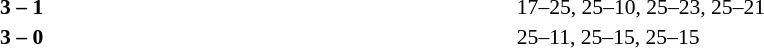<table width=85% cellspacing=1>
<tr>
<th width=20%></th>
<th width=12%></th>
<th width=20%></th>
<th width=33%></th>
</tr>
<tr style=font-size:90%>
<td align=right><strong></strong></td>
<td align=center><strong>3 – 1</strong></td>
<td></td>
<td>17–25, 25–10, 25–23, 25–21</td>
</tr>
<tr style=font-size:90%>
<td align=right><strong></strong></td>
<td align=center><strong>3 – 0</strong></td>
<td></td>
<td>25–11, 25–15, 25–15</td>
</tr>
</table>
